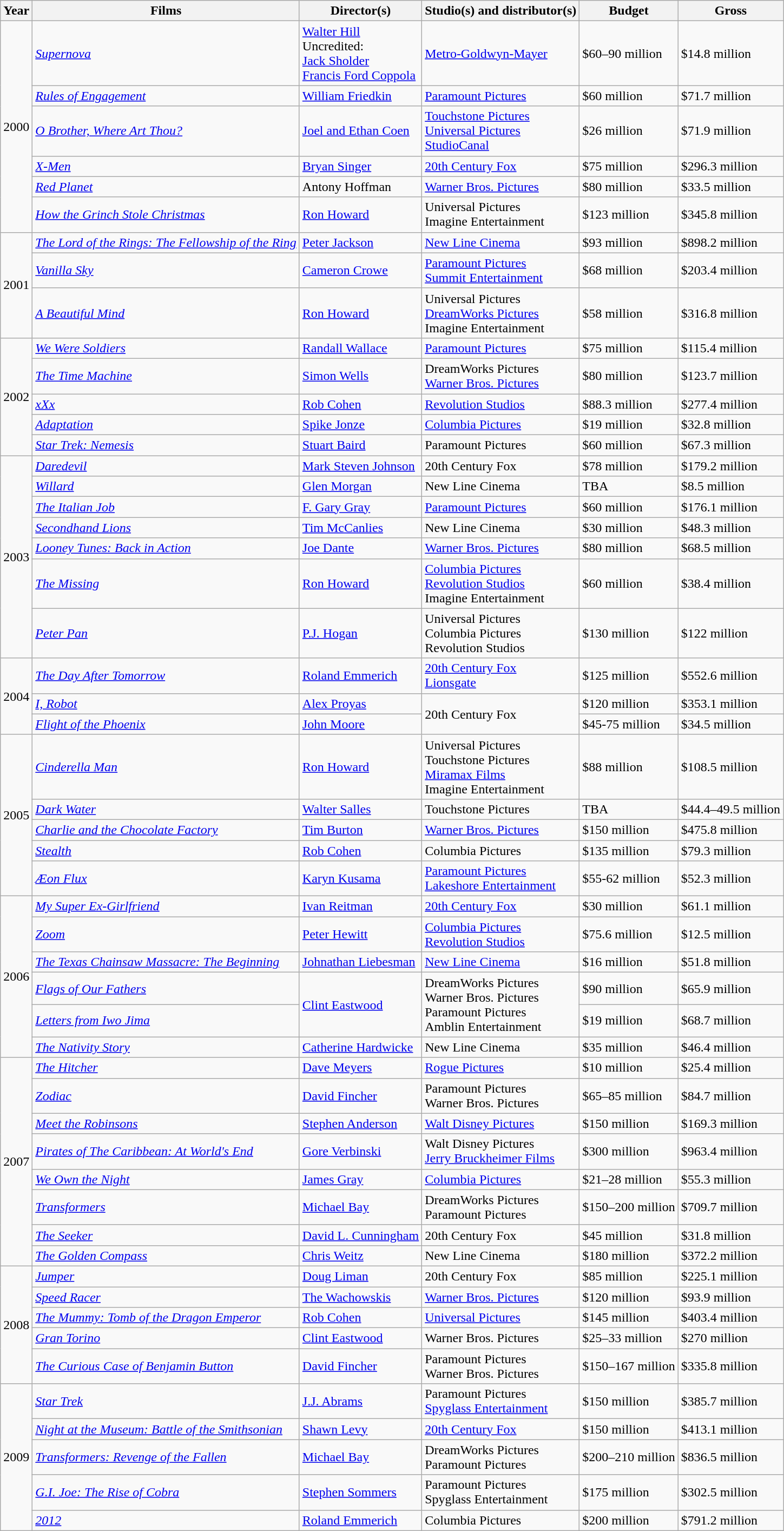<table class="wikitable mw-collapsible">
<tr>
<th>Year</th>
<th>Films</th>
<th>Director(s)</th>
<th>Studio(s) and distributor(s)</th>
<th>Budget</th>
<th>Gross</th>
</tr>
<tr>
<td colspan="1" rowspan="6">2000</td>
<td><a href='#'><em>Supernova</em></a></td>
<td><a href='#'>Walter Hill</a><br>Uncredited:<br><a href='#'>Jack Sholder</a><br><a href='#'>Francis Ford Coppola</a></td>
<td><a href='#'>Metro-Goldwyn-Mayer</a></td>
<td>$60–90 million</td>
<td>$14.8 million</td>
</tr>
<tr>
<td><a href='#'><em>Rules of Engagement</em></a></td>
<td><a href='#'>William Friedkin</a></td>
<td><a href='#'>Paramount Pictures</a></td>
<td>$60 million</td>
<td>$71.7 million</td>
</tr>
<tr>
<td><em><a href='#'>O Brother, Where Art Thou?</a></em></td>
<td><a href='#'>Joel and Ethan Coen</a></td>
<td><a href='#'>Touchstone Pictures</a><br><a href='#'>Universal Pictures</a><br><a href='#'>StudioCanal</a></td>
<td>$26 million</td>
<td>$71.9 million</td>
</tr>
<tr>
<td><a href='#'><em>X-Men</em></a></td>
<td><a href='#'>Bryan Singer</a></td>
<td><a href='#'>20th Century Fox</a></td>
<td>$75 million</td>
<td>$296.3 million</td>
</tr>
<tr>
<td><a href='#'><em>Red Planet</em></a></td>
<td>Antony Hoffman</td>
<td><a href='#'>Warner Bros. Pictures</a></td>
<td>$80 million</td>
<td>$33.5 million</td>
</tr>
<tr>
<td><a href='#'><em>How the Grinch Stole Christmas</em></a></td>
<td><a href='#'>Ron Howard</a></td>
<td>Universal Pictures<br>Imagine Entertainment</td>
<td>$123 million</td>
<td>$345.8 million</td>
</tr>
<tr>
<td rowspan="3">2001</td>
<td><em><a href='#'>The Lord of the Rings: The Fellowship of the Ring</a></em></td>
<td><a href='#'>Peter Jackson</a></td>
<td><a href='#'>New Line Cinema</a></td>
<td>$93 million</td>
<td>$898.2 million</td>
</tr>
<tr>
<td><em><a href='#'>Vanilla Sky</a></em></td>
<td><a href='#'>Cameron Crowe</a></td>
<td><a href='#'>Paramount Pictures</a><br><a href='#'>Summit Entertainment</a></td>
<td>$68 million</td>
<td>$203.4 million</td>
</tr>
<tr>
<td><a href='#'><em>A Beautiful Mind</em></a></td>
<td><a href='#'>Ron Howard</a></td>
<td>Universal Pictures<br><a href='#'>DreamWorks Pictures</a><br>Imagine Entertainment</td>
<td>$58 million</td>
<td>$316.8 million</td>
</tr>
<tr>
<td rowspan="5">2002</td>
<td><em><a href='#'>We Were Soldiers</a></em></td>
<td><a href='#'>Randall Wallace</a></td>
<td><a href='#'>Paramount Pictures</a></td>
<td>$75 million</td>
<td>$115.4 million</td>
</tr>
<tr>
<td><a href='#'><em>The Time Machine</em></a></td>
<td><a href='#'>Simon Wells</a></td>
<td>DreamWorks Pictures<br><a href='#'>Warner Bros. Pictures</a></td>
<td>$80 million</td>
<td>$123.7 million</td>
</tr>
<tr>
<td><a href='#'><em>xXx</em></a></td>
<td><a href='#'>Rob Cohen</a></td>
<td><a href='#'>Revolution Studios</a></td>
<td>$88.3 million</td>
<td>$277.4 million</td>
</tr>
<tr>
<td><a href='#'><em>Adaptation</em></a></td>
<td><a href='#'>Spike Jonze</a></td>
<td><a href='#'>Columbia Pictures</a></td>
<td>$19 million</td>
<td>$32.8 million</td>
</tr>
<tr>
<td><em><a href='#'>Star Trek: Nemesis</a></em></td>
<td><a href='#'>Stuart Baird</a></td>
<td>Paramount Pictures</td>
<td>$60 million</td>
<td>$67.3 million</td>
</tr>
<tr>
<td rowspan="7">2003</td>
<td><a href='#'><em>Daredevil</em></a></td>
<td><a href='#'>Mark Steven Johnson</a></td>
<td>20th Century Fox</td>
<td>$78 million</td>
<td>$179.2 million</td>
</tr>
<tr>
<td><a href='#'><em>Willard</em></a></td>
<td><a href='#'>Glen Morgan</a></td>
<td>New Line Cinema</td>
<td>TBA</td>
<td>$8.5 million</td>
</tr>
<tr>
<td><a href='#'><em>The Italian Job</em></a></td>
<td><a href='#'>F. Gary Gray</a></td>
<td><a href='#'>Paramount Pictures</a></td>
<td>$60 million</td>
<td>$176.1 million</td>
</tr>
<tr>
<td><em><a href='#'>Secondhand Lions</a></em></td>
<td><a href='#'>Tim McCanlies</a></td>
<td>New Line Cinema</td>
<td>$30 million</td>
<td>$48.3 million</td>
</tr>
<tr>
<td><em><a href='#'>Looney Tunes: Back in Action</a></em></td>
<td><a href='#'>Joe Dante</a></td>
<td><a href='#'>Warner Bros. Pictures</a></td>
<td>$80 million</td>
<td>$68.5 million</td>
</tr>
<tr>
<td><a href='#'><em>The Missing</em></a></td>
<td><a href='#'>Ron Howard</a></td>
<td><a href='#'>Columbia Pictures</a><br><a href='#'>Revolution Studios</a><br>Imagine Entertainment</td>
<td>$60 million</td>
<td>$38.4 million</td>
</tr>
<tr>
<td><a href='#'><em>Peter Pan</em></a></td>
<td><a href='#'>P.J. Hogan</a></td>
<td>Universal Pictures<br>Columbia Pictures<br>Revolution Studios</td>
<td>$130 million</td>
<td>$122 million</td>
</tr>
<tr>
<td rowspan="3">2004</td>
<td><em><a href='#'>The Day After Tomorrow</a></em></td>
<td><a href='#'>Roland Emmerich</a></td>
<td><a href='#'>20th Century Fox</a><br><a href='#'>Lionsgate</a></td>
<td>$125 million</td>
<td>$552.6 million</td>
</tr>
<tr>
<td><a href='#'><em>I, Robot</em></a></td>
<td><a href='#'>Alex Proyas</a></td>
<td rowspan="2">20th Century Fox</td>
<td>$120 million</td>
<td>$353.1 million</td>
</tr>
<tr>
<td><a href='#'><em>Flight of the Phoenix</em></a></td>
<td><a href='#'>John Moore</a></td>
<td>$45-75 million</td>
<td>$34.5 million</td>
</tr>
<tr>
<td rowspan="5">2005</td>
<td><em><a href='#'>Cinderella Man</a></em></td>
<td><a href='#'>Ron Howard</a></td>
<td>Universal Pictures<br>Touchstone Pictures<br><a href='#'>Miramax Films</a><br>Imagine Entertainment</td>
<td>$88 million</td>
<td>$108.5 million</td>
</tr>
<tr>
<td><a href='#'><em>Dark Water</em></a></td>
<td><a href='#'>Walter Salles</a></td>
<td>Touchstone Pictures</td>
<td>TBA</td>
<td>$44.4–49.5 million</td>
</tr>
<tr>
<td><a href='#'><em>Charlie and the Chocolate Factory</em></a></td>
<td><a href='#'>Tim Burton</a></td>
<td><a href='#'>Warner Bros. Pictures</a></td>
<td>$150 million</td>
<td>$475.8 million</td>
</tr>
<tr>
<td><a href='#'><em>Stealth</em></a></td>
<td><a href='#'>Rob Cohen</a></td>
<td>Columbia Pictures</td>
<td>$135 million</td>
<td>$79.3 million</td>
</tr>
<tr>
<td><a href='#'><em>Æon Flux</em></a></td>
<td><a href='#'>Karyn Kusama</a></td>
<td><a href='#'>Paramount Pictures</a><br><a href='#'>Lakeshore Entertainment</a></td>
<td>$55-62 million</td>
<td>$52.3 million</td>
</tr>
<tr>
<td rowspan="6">2006</td>
<td><em><a href='#'>My Super Ex-Girlfriend</a></em></td>
<td><a href='#'>Ivan Reitman</a></td>
<td><a href='#'>20th Century Fox</a></td>
<td>$30 million</td>
<td>$61.1 million</td>
</tr>
<tr>
<td><a href='#'><em>Zoom</em></a></td>
<td><a href='#'>Peter Hewitt</a></td>
<td><a href='#'>Columbia Pictures</a><br><a href='#'>Revolution Studios</a></td>
<td>$75.6 million</td>
<td>$12.5 million</td>
</tr>
<tr>
<td><em><a href='#'>The Texas Chainsaw Massacre: The Beginning</a></em></td>
<td><a href='#'>Johnathan Liebesman</a></td>
<td><a href='#'>New Line Cinema</a></td>
<td>$16 million</td>
<td>$51.8 million</td>
</tr>
<tr>
<td><a href='#'><em>Flags of Our Fathers</em></a></td>
<td rowspan="2"><a href='#'>Clint Eastwood</a></td>
<td rowspan="2">DreamWorks Pictures<br>Warner Bros. Pictures<br>Paramount Pictures<br>Amblin Entertainment</td>
<td>$90 million</td>
<td>$65.9 million</td>
</tr>
<tr>
<td><em><a href='#'>Letters from Iwo Jima</a></em></td>
<td>$19 million</td>
<td>$68.7 million</td>
</tr>
<tr>
<td><em><a href='#'>The Nativity Story</a></em></td>
<td><a href='#'>Catherine Hardwicke</a></td>
<td>New Line Cinema</td>
<td>$35 million</td>
<td>$46.4 million</td>
</tr>
<tr>
<td rowspan="8">2007</td>
<td><a href='#'><em>The Hitcher</em></a></td>
<td><a href='#'>Dave Meyers</a></td>
<td><a href='#'>Rogue Pictures</a></td>
<td>$10 million</td>
<td>$25.4 million</td>
</tr>
<tr>
<td><a href='#'><em>Zodiac</em></a></td>
<td><a href='#'>David Fincher</a></td>
<td>Paramount Pictures<br>Warner Bros. Pictures</td>
<td>$65–85 million</td>
<td>$84.7 million</td>
</tr>
<tr>
<td><em><a href='#'>Meet the Robinsons</a></em></td>
<td><a href='#'>Stephen Anderson</a></td>
<td><a href='#'>Walt Disney Pictures</a></td>
<td>$150 million</td>
<td>$169.3 million</td>
</tr>
<tr>
<td><a href='#'><em>Pirates of The Caribbean: At World's End</em></a></td>
<td><a href='#'>Gore Verbinski</a></td>
<td>Walt Disney Pictures<br><a href='#'>Jerry Bruckheimer Films</a></td>
<td>$300 million</td>
<td>$963.4 million</td>
</tr>
<tr>
<td><a href='#'><em>We Own the Night</em></a></td>
<td><a href='#'>James Gray</a></td>
<td><a href='#'>Columbia Pictures</a></td>
<td>$21–28 million</td>
<td>$55.3 million</td>
</tr>
<tr>
<td><a href='#'><em>Transformers</em></a></td>
<td><a href='#'>Michael Bay</a></td>
<td>DreamWorks Pictures<br>Paramount Pictures</td>
<td>$150–200 million</td>
<td>$709.7 million</td>
</tr>
<tr>
<td><a href='#'><em>The Seeker</em></a></td>
<td><a href='#'>David L. Cunningham</a></td>
<td>20th Century Fox</td>
<td>$45 million</td>
<td>$31.8 million</td>
</tr>
<tr>
<td><a href='#'><em>The Golden Compass</em></a></td>
<td><a href='#'>Chris Weitz</a></td>
<td>New Line Cinema</td>
<td>$180 million</td>
<td>$372.2 million</td>
</tr>
<tr>
<td rowspan="5">2008</td>
<td><em><a href='#'>Jumper</a></em></td>
<td><a href='#'>Doug Liman</a></td>
<td>20th Century Fox</td>
<td>$85 million</td>
<td>$225.1 million</td>
</tr>
<tr>
<td><em><a href='#'>Speed Racer</a></em></td>
<td><a href='#'>The Wachowskis</a></td>
<td><a href='#'>Warner Bros. Pictures</a></td>
<td>$120 million</td>
<td>$93.9 million</td>
</tr>
<tr>
<td><em><a href='#'>The Mummy: Tomb of the Dragon Emperor</a></em></td>
<td><a href='#'>Rob Cohen</a></td>
<td><a href='#'>Universal Pictures</a></td>
<td>$145 million</td>
<td>$403.4 million</td>
</tr>
<tr>
<td><em><a href='#'>Gran Torino</a></em></td>
<td><a href='#'>Clint Eastwood</a></td>
<td>Warner Bros. Pictures</td>
<td>$25–33 million</td>
<td>$270 million</td>
</tr>
<tr>
<td><a href='#'><em>The Curious Case of Benjamin Button</em></a></td>
<td><a href='#'>David Fincher</a></td>
<td>Paramount Pictures<br>Warner Bros. Pictures</td>
<td>$150–167 million</td>
<td>$335.8 million</td>
</tr>
<tr>
<td rowspan="5">2009</td>
<td><a href='#'><em>Star Trek</em></a></td>
<td><a href='#'>J.J. Abrams</a></td>
<td>Paramount Pictures<br><a href='#'>Spyglass Entertainment</a></td>
<td>$150 million</td>
<td>$385.7 million</td>
</tr>
<tr>
<td><em><a href='#'>Night at the Museum: Battle of the Smithsonian</a></em></td>
<td><a href='#'>Shawn Levy</a></td>
<td><a href='#'>20th Century Fox</a></td>
<td>$150 million</td>
<td>$413.1 million</td>
</tr>
<tr>
<td><em><a href='#'>Transformers: Revenge of the Fallen</a></em></td>
<td><a href='#'>Michael Bay</a></td>
<td>DreamWorks Pictures<br>Paramount Pictures</td>
<td>$200–210 million</td>
<td>$836.5 million</td>
</tr>
<tr>
<td><em><a href='#'>G.I. Joe: The Rise of Cobra</a></em></td>
<td><a href='#'>Stephen Sommers</a></td>
<td>Paramount Pictures<br>Spyglass Entertainment</td>
<td>$175 million</td>
<td>$302.5 million</td>
</tr>
<tr>
<td><a href='#'><em>2012</em></a></td>
<td><a href='#'>Roland Emmerich</a></td>
<td>Columbia Pictures</td>
<td>$200 million</td>
<td>$791.2 million</td>
</tr>
</table>
